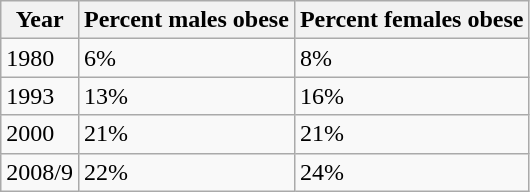<table class="wikitable">
<tr>
<th>Year</th>
<th>Percent males obese</th>
<th>Percent females obese</th>
</tr>
<tr>
<td>1980</td>
<td>6%</td>
<td>8%</td>
</tr>
<tr>
<td>1993</td>
<td>13%</td>
<td>16%</td>
</tr>
<tr>
<td>2000</td>
<td>21%</td>
<td>21%</td>
</tr>
<tr>
<td>2008/9</td>
<td>22%</td>
<td>24%</td>
</tr>
</table>
